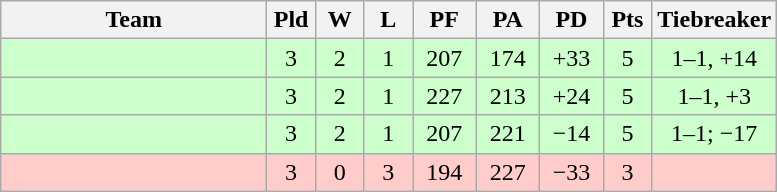<table class="wikitable" style="text-align:center;">
<tr>
<th width=170>Team</th>
<th width=25>Pld</th>
<th width=25>W</th>
<th width=25>L</th>
<th width=35>PF</th>
<th width=35>PA</th>
<th width=35>PD</th>
<th width=25>Pts</th>
<th width=50>Tiebreaker</th>
</tr>
<tr style="background:#ccffcc">
<td style="text-align:left"></td>
<td>3</td>
<td>2</td>
<td>1</td>
<td>207</td>
<td>174</td>
<td>+33</td>
<td>5</td>
<td>1–1, +14</td>
</tr>
<tr style="background:#ccffcc">
<td style="text-align:left"></td>
<td>3</td>
<td>2</td>
<td>1</td>
<td>227</td>
<td>213</td>
<td>+24</td>
<td>5</td>
<td>1–1, +3</td>
</tr>
<tr style="background:#ccffcc">
<td style="text-align:left"></td>
<td>3</td>
<td>2</td>
<td>1</td>
<td>207</td>
<td>221</td>
<td>−14</td>
<td>5</td>
<td>1–1; −17</td>
</tr>
<tr style="background:#ffcccc">
<td style="text-align:left"></td>
<td>3</td>
<td>0</td>
<td>3</td>
<td>194</td>
<td>227</td>
<td>−33</td>
<td>3</td>
<td></td>
</tr>
</table>
